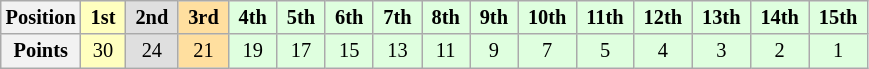<table class="wikitable" style="font-size:85%; text-align:center">
<tr>
<th>Position</th>
<td style="background:#ffffbf;"> <strong>1st</strong> </td>
<td style="background:#dfdfdf;"> <strong>2nd</strong> </td>
<td style="background:#ffdf9f;"> <strong>3rd</strong> </td>
<td style="background:#dfffdf;"> <strong>4th</strong> </td>
<td style="background:#dfffdf;"> <strong>5th</strong> </td>
<td style="background:#dfffdf;"> <strong>6th</strong> </td>
<td style="background:#dfffdf;"> <strong>7th</strong> </td>
<td style="background:#dfffdf;"> <strong>8th</strong> </td>
<td style="background:#dfffdf;"> <strong>9th</strong> </td>
<td style="background:#dfffdf;"> <strong>10th</strong> </td>
<td style="background:#dfffdf;"> <strong>11th</strong> </td>
<td style="background:#dfffdf;"> <strong>12th</strong> </td>
<td style="background:#dfffdf;"> <strong>13th</strong> </td>
<td style="background:#dfffdf;"> <strong>14th</strong> </td>
<td style="background:#dfffdf;"> <strong>15th</strong> </td>
</tr>
<tr>
<th>Points</th>
<td style="background:#ffffbf;">30</td>
<td style="background:#dfdfdf;">24</td>
<td style="background:#ffdf9f;">21</td>
<td style="background:#dfffdf;">19</td>
<td style="background:#dfffdf;">17</td>
<td style="background:#dfffdf;">15</td>
<td style="background:#dfffdf;">13</td>
<td style="background:#dfffdf;">11</td>
<td style="background:#dfffdf;">9</td>
<td style="background:#dfffdf;">7</td>
<td style="background:#dfffdf;">5</td>
<td style="background:#dfffdf;">4</td>
<td style="background:#dfffdf;">3</td>
<td style="background:#dfffdf;">2</td>
<td style="background:#dfffdf;">1</td>
</tr>
</table>
